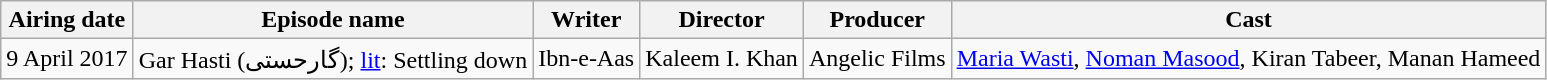<table class="wikitable plainrowheaders">
<tr>
<th>Airing date</th>
<th>Episode name</th>
<th>Writer</th>
<th>Director</th>
<th>Producer</th>
<th>Cast</th>
</tr>
<tr>
<td>9 April 2017</td>
<td>Gar Hasti (گارحستی); <a href='#'>lit</a>: Settling down</td>
<td>Ibn-e-Aas</td>
<td>Kaleem I. Khan</td>
<td>Angelic Films</td>
<td><a href='#'>Maria Wasti</a>, <a href='#'>Noman Masood</a>, Kiran Tabeer, Manan Hameed</td>
</tr>
</table>
